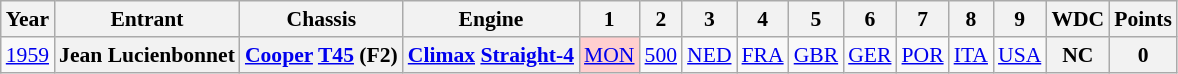<table class="wikitable" style="text-align:center; font-size:90%">
<tr>
<th>Year</th>
<th>Entrant</th>
<th>Chassis</th>
<th>Engine</th>
<th>1</th>
<th>2</th>
<th>3</th>
<th>4</th>
<th>5</th>
<th>6</th>
<th>7</th>
<th>8</th>
<th>9</th>
<th>WDC</th>
<th>Points</th>
</tr>
<tr>
<td><a href='#'>1959</a></td>
<th>Jean Lucienbonnet</th>
<th><a href='#'>Cooper</a> <a href='#'>T45</a> (F2)</th>
<th><a href='#'>Climax</a> <a href='#'>Straight-4</a></th>
<td style="background:#FFCFCF;"><a href='#'>MON</a><br></td>
<td><a href='#'>500</a></td>
<td><a href='#'>NED</a></td>
<td><a href='#'>FRA</a></td>
<td><a href='#'>GBR</a></td>
<td><a href='#'>GER</a></td>
<td><a href='#'>POR</a></td>
<td><a href='#'>ITA</a></td>
<td><a href='#'>USA</a></td>
<th>NC</th>
<th>0</th>
</tr>
</table>
